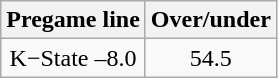<table class="wikitable" style="margin-left: auto; margin-right: auto; border: none; display: inline-table;">
<tr align="center">
<th style=>Pregame line</th>
<th style=>Over/under</th>
</tr>
<tr align="center">
<td>K−State –8.0</td>
<td>54.5</td>
</tr>
</table>
